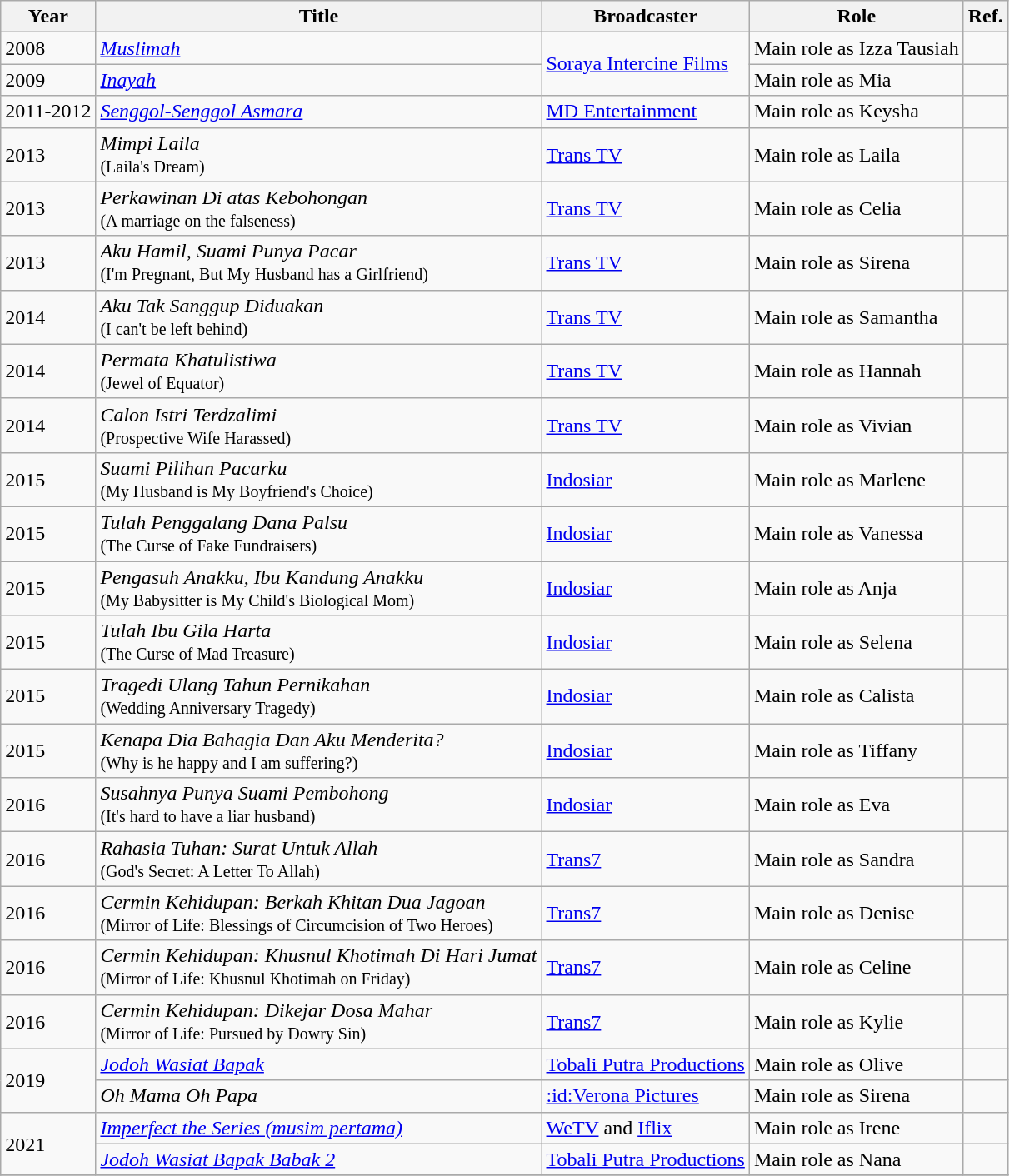<table class="wikitable sortable plainrowheaders">
<tr>
<th>Year</th>
<th>Title</th>
<th>Broadcaster</th>
<th class="unsortable">Role</th>
<th>Ref.</th>
</tr>
<tr>
<td>2008</td>
<td><em><a href='#'>Muslimah</a></em></td>
<td rowspan=2><a href='#'>Soraya Intercine Films</a></td>
<td>Main role as Izza Tausiah</td>
<td></td>
</tr>
<tr>
<td>2009</td>
<td><em><a href='#'>Inayah</a></em></td>
<td>Main role as Mia</td>
<td></td>
</tr>
<tr>
<td>2011-2012</td>
<td><em><a href='#'>Senggol-Senggol Asmara</a></em></td>
<td><a href='#'>MD Entertainment</a></td>
<td>Main role as Keysha</td>
<td></td>
</tr>
<tr>
<td>2013</td>
<td><em>Mimpi Laila</em><br><small>(Laila's Dream)</small></td>
<td><a href='#'>Trans TV</a></td>
<td>Main role as Laila</td>
<td></td>
</tr>
<tr>
<td>2013</td>
<td><em>Perkawinan Di atas Kebohongan</em><br><small>(A marriage on the falseness)</small></td>
<td><a href='#'>Trans TV</a></td>
<td>Main role as Celia</td>
<td></td>
</tr>
<tr>
<td>2013</td>
<td><em>Aku Hamil, Suami Punya Pacar</em><br><small>(I'm Pregnant, But My Husband has a Girlfriend)</small></td>
<td><a href='#'>Trans TV</a></td>
<td>Main role as Sirena</td>
<td></td>
</tr>
<tr>
<td>2014</td>
<td><em>Aku Tak Sanggup Diduakan</em><br><small>(I can't be left behind)</small></td>
<td><a href='#'>Trans TV</a></td>
<td>Main role as Samantha</td>
<td></td>
</tr>
<tr>
<td>2014</td>
<td><em>Permata Khatulistiwa</em><br><small>(Jewel of Equator)</small></td>
<td><a href='#'>Trans TV</a></td>
<td>Main role as Hannah</td>
<td></td>
</tr>
<tr>
<td>2014</td>
<td><em>Calon Istri Terdzalimi</em><br><small>(Prospective Wife Harassed)</small></td>
<td><a href='#'>Trans TV</a></td>
<td>Main role as Vivian</td>
<td></td>
</tr>
<tr>
<td>2015</td>
<td><em>Suami Pilihan Pacarku</em><br><small>(My Husband is My Boyfriend's Choice)</small></td>
<td><a href='#'>Indosiar</a></td>
<td>Main role as Marlene</td>
<td></td>
</tr>
<tr>
<td>2015</td>
<td><em>Tulah Penggalang Dana Palsu</em><br><small>(The Curse of Fake Fundraisers)</small></td>
<td><a href='#'>Indosiar</a></td>
<td>Main role as Vanessa</td>
<td></td>
</tr>
<tr>
<td>2015</td>
<td><em>Pengasuh Anakku, Ibu Kandung Anakku</em><br><small>(My Babysitter is My Child's Biological Mom)</small></td>
<td><a href='#'>Indosiar</a></td>
<td>Main role as Anja</td>
<td></td>
</tr>
<tr>
<td>2015</td>
<td><em>Tulah Ibu Gila Harta</em><br><small>(The Curse of Mad Treasure)</small></td>
<td><a href='#'>Indosiar</a></td>
<td>Main role as Selena</td>
<td></td>
</tr>
<tr>
<td>2015</td>
<td><em>Tragedi Ulang Tahun Pernikahan</em><br><small>(Wedding Anniversary Tragedy)</small></td>
<td><a href='#'>Indosiar</a></td>
<td>Main role as Calista</td>
<td></td>
</tr>
<tr>
<td>2015</td>
<td><em>Kenapa Dia Bahagia Dan Aku Menderita?</em><br><small>(Why is he happy and I am suffering?)</small></td>
<td><a href='#'>Indosiar</a></td>
<td>Main role as Tiffany</td>
<td></td>
</tr>
<tr>
<td>2016</td>
<td><em>Susahnya Punya Suami Pembohong</em><br><small>(It's hard to have a liar husband)</small></td>
<td><a href='#'>Indosiar</a></td>
<td>Main role as Eva</td>
<td></td>
</tr>
<tr>
<td>2016</td>
<td><em>Rahasia Tuhan: Surat Untuk Allah</em><br><small>(God's Secret: A Letter To Allah)</small></td>
<td><a href='#'>Trans7</a></td>
<td>Main role as Sandra</td>
<td></td>
</tr>
<tr>
<td>2016</td>
<td><em>Cermin Kehidupan: Berkah Khitan Dua Jagoan</em><br><small>(Mirror of Life: Blessings of Circumcision of Two Heroes)</small></td>
<td><a href='#'>Trans7</a></td>
<td>Main role as Denise</td>
<td></td>
</tr>
<tr>
<td>2016</td>
<td><em>Cermin Kehidupan: Khusnul Khotimah Di Hari Jumat</em><br><small>(Mirror of Life: Khusnul Khotimah on Friday)</small></td>
<td><a href='#'>Trans7</a></td>
<td>Main role as Celine</td>
<td></td>
</tr>
<tr>
<td>2016</td>
<td><em>Cermin Kehidupan: Dikejar Dosa Mahar</em><br><small>(Mirror of Life: Pursued by Dowry Sin)</small></td>
<td><a href='#'>Trans7</a></td>
<td>Main role as Kylie</td>
<td></td>
</tr>
<tr>
<td rowspan=2>2019</td>
<td><em><a href='#'>Jodoh Wasiat Bapak</a></em></td>
<td><a href='#'>Tobali Putra Productions</a></td>
<td>Main role as Olive</td>
<td></td>
</tr>
<tr>
<td><em>Oh Mama Oh Papa</em></td>
<td><a href='#'>:id:Verona Pictures</a></td>
<td>Main role as Sirena</td>
<td></td>
</tr>
<tr>
<td rowspan=2>2021</td>
<td><em><a href='#'>Imperfect the Series (musim pertama)</a></em></td>
<td><a href='#'>WeTV</a> and <a href='#'>Iflix</a></td>
<td>Main role as Irene</td>
<td></td>
</tr>
<tr>
<td><em><a href='#'>Jodoh Wasiat Bapak Babak 2</a></em></td>
<td><a href='#'>Tobali Putra Productions</a></td>
<td>Main role as Nana</td>
<td></td>
</tr>
<tr>
</tr>
</table>
